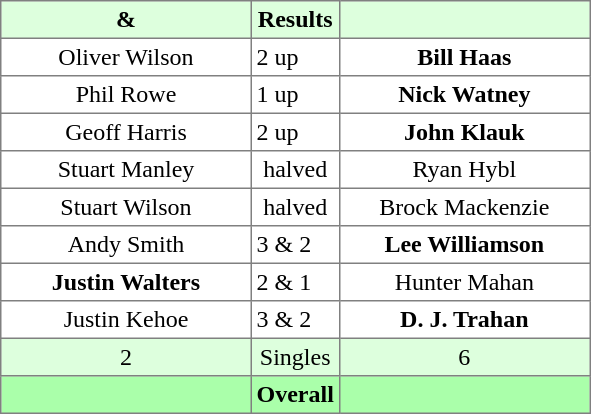<table border="1" cellpadding="3" style="border-collapse:collapse; text-align:center;">
<tr style="background:#ddffdd;">
<th width=160> & </th>
<th>Results</th>
<th width=160></th>
</tr>
<tr>
<td>Oliver Wilson</td>
<td align=left> 2 up</td>
<td><strong>Bill Haas</strong></td>
</tr>
<tr>
<td>Phil Rowe</td>
<td align=left> 1 up</td>
<td><strong>Nick Watney</strong></td>
</tr>
<tr>
<td>Geoff Harris</td>
<td align=left> 2 up</td>
<td><strong>John Klauk</strong></td>
</tr>
<tr>
<td>Stuart Manley</td>
<td>halved</td>
<td>Ryan Hybl</td>
</tr>
<tr>
<td>Stuart Wilson</td>
<td>halved</td>
<td>Brock Mackenzie</td>
</tr>
<tr>
<td>Andy Smith</td>
<td align=left> 3 & 2</td>
<td><strong>Lee Williamson</strong></td>
</tr>
<tr>
<td><strong>Justin Walters</strong></td>
<td align=left> 2 & 1</td>
<td>Hunter Mahan</td>
</tr>
<tr>
<td>Justin Kehoe</td>
<td align=left> 3 & 2</td>
<td><strong>D. J. Trahan</strong></td>
</tr>
<tr style="background:#ddffdd;">
<td>2</td>
<td>Singles</td>
<td>6</td>
</tr>
<tr style="background:#aaffaa;">
<th></th>
<th>Overall</th>
<th></th>
</tr>
</table>
